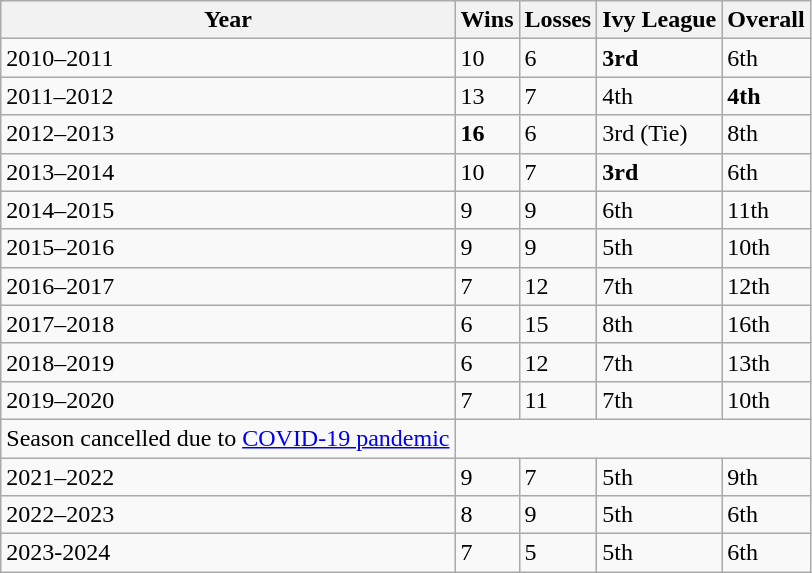<table class="wikitable">
<tr>
<th>Year</th>
<th>Wins</th>
<th>Losses</th>
<th>Ivy League</th>
<th>Overall</th>
</tr>
<tr>
<td>2010–2011</td>
<td>10</td>
<td>6</td>
<td><strong>3rd</strong></td>
<td>6th</td>
</tr>
<tr>
<td>2011–2012</td>
<td>13</td>
<td>7</td>
<td>4th</td>
<td><strong>4th</strong></td>
</tr>
<tr>
<td>2012–2013</td>
<td><strong>16</strong></td>
<td>6</td>
<td>3rd (Tie)</td>
<td>8th</td>
</tr>
<tr>
<td>2013–2014</td>
<td>10</td>
<td>7</td>
<td><strong>3rd</strong></td>
<td>6th</td>
</tr>
<tr>
<td>2014–2015</td>
<td>9</td>
<td>9</td>
<td>6th</td>
<td>11th</td>
</tr>
<tr>
<td>2015–2016</td>
<td>9</td>
<td>9</td>
<td>5th</td>
<td>10th</td>
</tr>
<tr>
<td>2016–2017</td>
<td>7</td>
<td>12</td>
<td>7th</td>
<td>12th</td>
</tr>
<tr>
<td>2017–2018</td>
<td>6</td>
<td>15</td>
<td>8th</td>
<td>16th</td>
</tr>
<tr>
<td>2018–2019</td>
<td>6</td>
<td>12</td>
<td>7th</td>
<td>13th</td>
</tr>
<tr>
<td>2019–2020</td>
<td>7</td>
<td>11</td>
<td>7th</td>
<td>10th</td>
</tr>
<tr>
<td>Season cancelled due to <a href='#'>COVID-19 pandemic</a></td>
</tr>
<tr>
<td>2021–2022</td>
<td>9</td>
<td>7</td>
<td>5th</td>
<td>9th</td>
</tr>
<tr>
<td>2022–2023</td>
<td>8</td>
<td>9</td>
<td>5th</td>
<td>6th</td>
</tr>
<tr>
<td>2023-2024</td>
<td>7</td>
<td>5</td>
<td>5th</td>
<td>6th</td>
</tr>
</table>
